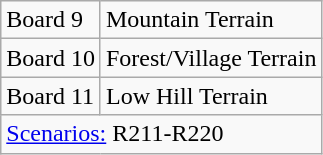<table class="wikitable floatright">
<tr>
<td>Board 9</td>
<td>Mountain Terrain</td>
</tr>
<tr>
<td>Board 10</td>
<td>Forest/Village Terrain</td>
</tr>
<tr>
<td>Board 11</td>
<td>Low Hill Terrain</td>
</tr>
<tr>
<td colspan=2><a href='#'>Scenarios:</a> R211-R220</td>
</tr>
</table>
